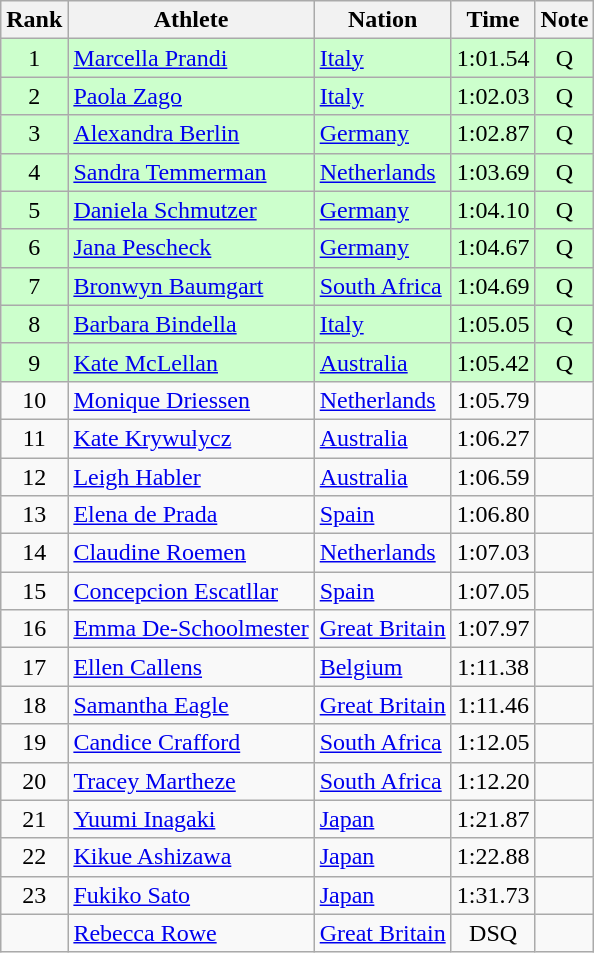<table class="wikitable sortable" style="text-align:center">
<tr>
<th>Rank</th>
<th>Athlete</th>
<th>Nation</th>
<th>Time</th>
<th>Note</th>
</tr>
<tr bgcolor=ccffcc>
<td>1</td>
<td align=left><a href='#'>Marcella Prandi</a></td>
<td align=left> <a href='#'>Italy</a></td>
<td>1:01.54</td>
<td>Q</td>
</tr>
<tr bgcolor=ccffcc>
<td>2</td>
<td align=left><a href='#'>Paola Zago</a></td>
<td align=left> <a href='#'>Italy</a></td>
<td>1:02.03</td>
<td>Q</td>
</tr>
<tr bgcolor=ccffcc>
<td>3</td>
<td align=left><a href='#'>Alexandra Berlin</a></td>
<td align=left> <a href='#'>Germany</a></td>
<td>1:02.87</td>
<td>Q</td>
</tr>
<tr bgcolor=ccffcc>
<td>4</td>
<td align=left><a href='#'>Sandra Temmerman</a></td>
<td align=left> <a href='#'>Netherlands</a></td>
<td>1:03.69</td>
<td>Q</td>
</tr>
<tr bgcolor=ccffcc>
<td>5</td>
<td align=left><a href='#'>Daniela Schmutzer</a></td>
<td align=left> <a href='#'>Germany</a></td>
<td>1:04.10</td>
<td>Q</td>
</tr>
<tr bgcolor=ccffcc>
<td>6</td>
<td align=left><a href='#'>Jana Pescheck</a></td>
<td align=left> <a href='#'>Germany</a></td>
<td>1:04.67</td>
<td>Q</td>
</tr>
<tr bgcolor=ccffcc>
<td>7</td>
<td align=left><a href='#'>Bronwyn Baumgart</a></td>
<td align=left> <a href='#'>South Africa</a></td>
<td>1:04.69</td>
<td>Q</td>
</tr>
<tr bgcolor=ccffcc>
<td>8</td>
<td align=left><a href='#'>Barbara Bindella</a></td>
<td align=left> <a href='#'>Italy</a></td>
<td>1:05.05</td>
<td>Q</td>
</tr>
<tr bgcolor=ccffcc>
<td>9</td>
<td align=left><a href='#'>Kate McLellan</a></td>
<td align=left> <a href='#'>Australia</a></td>
<td>1:05.42</td>
<td>Q</td>
</tr>
<tr>
<td>10</td>
<td align=left><a href='#'>Monique Driessen</a></td>
<td align=left> <a href='#'>Netherlands</a></td>
<td>1:05.79</td>
<td></td>
</tr>
<tr>
<td>11</td>
<td align=left><a href='#'>Kate Krywulycz</a></td>
<td align=left> <a href='#'>Australia</a></td>
<td>1:06.27</td>
<td></td>
</tr>
<tr>
<td>12</td>
<td align=left><a href='#'>Leigh Habler</a></td>
<td align=left> <a href='#'>Australia</a></td>
<td>1:06.59</td>
<td></td>
</tr>
<tr>
<td>13</td>
<td align=left><a href='#'>Elena de Prada</a></td>
<td align=left> <a href='#'>Spain</a></td>
<td>1:06.80</td>
<td></td>
</tr>
<tr>
<td>14</td>
<td align=left><a href='#'>Claudine Roemen</a></td>
<td align=left> <a href='#'>Netherlands</a></td>
<td>1:07.03</td>
<td></td>
</tr>
<tr>
<td>15</td>
<td align=left><a href='#'>Concepcion Escatllar</a></td>
<td align=left> <a href='#'>Spain</a></td>
<td>1:07.05</td>
<td></td>
</tr>
<tr>
<td>16</td>
<td align=left><a href='#'>Emma De-Schoolmester</a></td>
<td align=left> <a href='#'>Great Britain</a></td>
<td>1:07.97</td>
<td></td>
</tr>
<tr>
<td>17</td>
<td align=left><a href='#'>Ellen Callens</a></td>
<td align=left> <a href='#'>Belgium</a></td>
<td>1:11.38</td>
<td></td>
</tr>
<tr>
<td>18</td>
<td align=left><a href='#'>Samantha Eagle</a></td>
<td align=left> <a href='#'>Great Britain</a></td>
<td>1:11.46</td>
<td></td>
</tr>
<tr>
<td>19</td>
<td align=left><a href='#'>Candice Crafford</a></td>
<td align=left> <a href='#'>South Africa</a></td>
<td>1:12.05</td>
<td></td>
</tr>
<tr>
<td>20</td>
<td align=left><a href='#'>Tracey Martheze</a></td>
<td align=left> <a href='#'>South Africa</a></td>
<td>1:12.20</td>
<td></td>
</tr>
<tr>
<td>21</td>
<td align=left><a href='#'>Yuumi Inagaki</a></td>
<td align=left> <a href='#'>Japan</a></td>
<td>1:21.87</td>
<td></td>
</tr>
<tr>
<td>22</td>
<td align=left><a href='#'>Kikue Ashizawa</a></td>
<td align=left> <a href='#'>Japan</a></td>
<td>1:22.88</td>
<td></td>
</tr>
<tr>
<td>23</td>
<td align=left><a href='#'>Fukiko Sato</a></td>
<td align=left> <a href='#'>Japan</a></td>
<td>1:31.73</td>
<td></td>
</tr>
<tr>
<td></td>
<td align=left><a href='#'>Rebecca Rowe</a></td>
<td align=left> <a href='#'>Great Britain</a></td>
<td>DSQ</td>
<td></td>
</tr>
</table>
